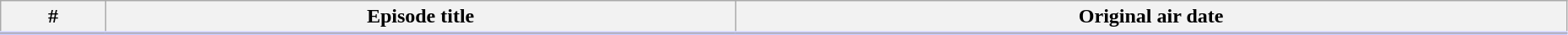<table class="wikitable" width="98%" style="background:#FFF;">
<tr style="border-bottom:3px solid #CCF">
<th>#</th>
<th>Episode title</th>
<th>Original air date</th>
</tr>
<tr>
</tr>
</table>
